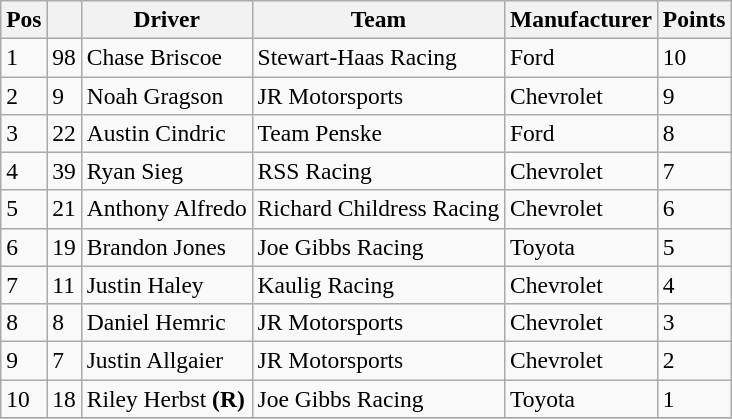<table class="wikitable" style="font-size:98%">
<tr>
<th>Pos</th>
<th></th>
<th>Driver</th>
<th>Team</th>
<th>Manufacturer</th>
<th>Points</th>
</tr>
<tr>
<td>1</td>
<td>98</td>
<td>Chase Briscoe</td>
<td>Stewart-Haas Racing</td>
<td>Ford</td>
<td>10</td>
</tr>
<tr>
<td>2</td>
<td>9</td>
<td>Noah Gragson</td>
<td>JR Motorsports</td>
<td>Chevrolet</td>
<td>9</td>
</tr>
<tr>
<td>3</td>
<td>22</td>
<td>Austin Cindric</td>
<td>Team Penske</td>
<td>Ford</td>
<td>8</td>
</tr>
<tr>
<td>4</td>
<td>39</td>
<td>Ryan Sieg</td>
<td>RSS Racing</td>
<td>Chevrolet</td>
<td>7</td>
</tr>
<tr>
<td>5</td>
<td>21</td>
<td>Anthony Alfredo</td>
<td>Richard Childress Racing</td>
<td>Chevrolet</td>
<td>6</td>
</tr>
<tr>
<td>6</td>
<td>19</td>
<td>Brandon Jones</td>
<td>Joe Gibbs Racing</td>
<td>Toyota</td>
<td>5</td>
</tr>
<tr>
<td>7</td>
<td>11</td>
<td>Justin Haley</td>
<td>Kaulig Racing</td>
<td>Chevrolet</td>
<td>4</td>
</tr>
<tr>
<td>8</td>
<td>8</td>
<td>Daniel Hemric</td>
<td>JR Motorsports</td>
<td>Chevrolet</td>
<td>3</td>
</tr>
<tr>
<td>9</td>
<td>7</td>
<td>Justin Allgaier</td>
<td>JR Motorsports</td>
<td>Chevrolet</td>
<td>2</td>
</tr>
<tr>
<td>10</td>
<td>18</td>
<td>Riley Herbst <strong>(R)</strong></td>
<td>Joe Gibbs Racing</td>
<td>Toyota</td>
<td>1</td>
</tr>
<tr>
</tr>
</table>
